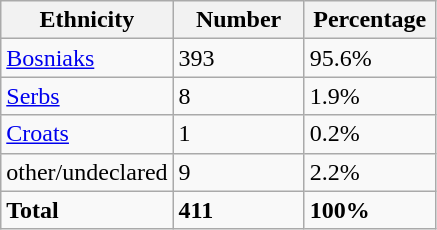<table class="wikitable">
<tr>
<th width="100px">Ethnicity</th>
<th width="80px">Number</th>
<th width="80px">Percentage</th>
</tr>
<tr>
<td><a href='#'>Bosniaks</a></td>
<td>393</td>
<td>95.6%</td>
</tr>
<tr>
<td><a href='#'>Serbs</a></td>
<td>8</td>
<td>1.9%</td>
</tr>
<tr>
<td><a href='#'>Croats</a></td>
<td>1</td>
<td>0.2%</td>
</tr>
<tr>
<td>other/undeclared</td>
<td>9</td>
<td>2.2%</td>
</tr>
<tr>
<td><strong>Total</strong></td>
<td><strong>411</strong></td>
<td><strong>100%</strong></td>
</tr>
</table>
